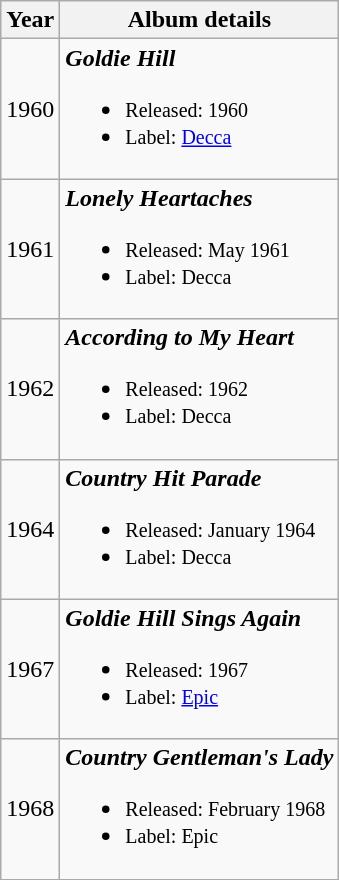<table class=wikitable style=text-align:center;>
<tr>
<th>Year</th>
<th>Album details</th>
</tr>
<tr>
<td>1960</td>
<td align=left><strong><em>Goldie Hill</em></strong><br><ul><li><small>Released: 1960</small></li><li><small>Label: <a href='#'>Decca</a></small></li></ul></td>
</tr>
<tr>
<td>1961</td>
<td align=left><strong><em>Lonely Heartaches</em></strong><br><ul><li><small>Released: May 1961</small></li><li><small>Label: Decca</small></li></ul></td>
</tr>
<tr>
<td>1962</td>
<td align=left><strong><em>According to My Heart</em></strong><br><ul><li><small>Released: 1962</small></li><li><small>Label: Decca</small></li></ul></td>
</tr>
<tr>
<td>1964</td>
<td align=left><strong><em>Country Hit Parade</em></strong><br><ul><li><small>Released: January 1964</small></li><li><small>Label: Decca</small></li></ul></td>
</tr>
<tr>
<td>1967</td>
<td align=left><strong><em>Goldie Hill Sings Again</em></strong><br><ul><li><small>Released: 1967</small></li><li><small>Label: <a href='#'>Epic</a></small></li></ul></td>
</tr>
<tr>
<td>1968</td>
<td align=left><strong><em>Country Gentleman's Lady</em></strong><br><ul><li><small>Released: February 1968</small></li><li><small>Label: Epic</small></li></ul></td>
</tr>
<tr>
</tr>
</table>
